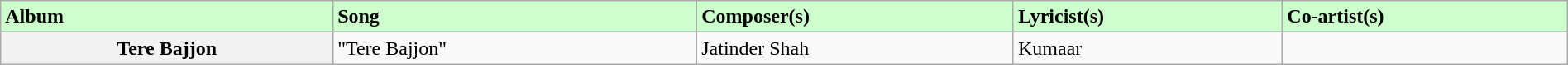<table class="wikitable plainrowheaders" width="100%" textcolor:#000;">
<tr style="background:#cfc; text-align:" center;">
<td scope="col" width="21%"><strong>Album</strong></td>
<td scope="col" width="23%"><strong>Song</strong></td>
<td scope="col" width="20%"><strong>Composer(s)</strong></td>
<td scope="col" width="17%"><strong>Lyricist(s)</strong></td>
<td scope="col" width="18%"><strong>Co-artist(s)</strong></td>
</tr>
<tr>
<th scope="row">Tere Bajjon</th>
<td>"Tere Bajjon"</td>
<td>Jatinder Shah</td>
<td>Kumaar</td>
<td></td>
</tr>
</table>
